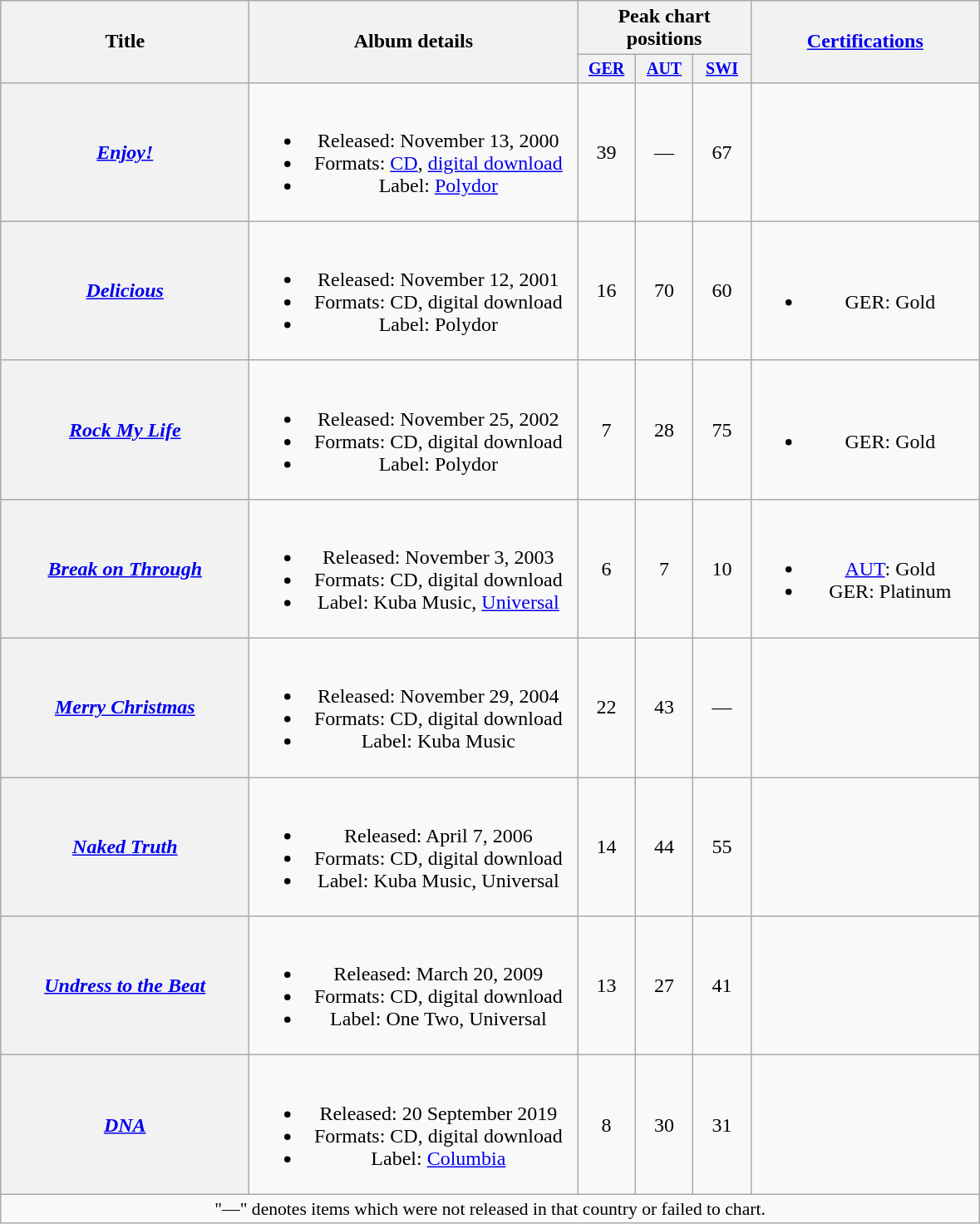<table class="wikitable plainrowheaders" style="text-align:center;" border="1">
<tr>
<th scope="col" rowspan="2" style="width:12em;">Title</th>
<th scope="col" rowspan="2" style="width:16em;">Album details</th>
<th scope="col" colspan="3">Peak chart positions</th>
<th scope="col" rowspan="2" style="width:11em;"><a href='#'>Certifications</a></th>
</tr>
<tr style="font-size:smaller;">
<th width="40"><a href='#'>GER</a><br></th>
<th width="40"><a href='#'>AUT</a><br></th>
<th width="40"><a href='#'>SWI</a><br></th>
</tr>
<tr>
<th scope="row"><em><a href='#'>Enjoy!</a></em></th>
<td><br><ul><li>Released: November 13, 2000</li><li>Formats: <a href='#'>CD</a>, <a href='#'>digital download</a></li><li>Label: <a href='#'>Polydor</a></li></ul></td>
<td>39</td>
<td>—</td>
<td>67</td>
<td></td>
</tr>
<tr>
<th scope="row"><em><a href='#'>Delicious</a></em></th>
<td><br><ul><li>Released: November 12, 2001</li><li>Formats: CD, digital download</li><li>Label: Polydor</li></ul></td>
<td>16</td>
<td>70</td>
<td>60</td>
<td><br><ul><li>GER: Gold</li></ul></td>
</tr>
<tr>
<th scope="row"><em><a href='#'>Rock My Life</a></em></th>
<td><br><ul><li>Released: November 25, 2002</li><li>Formats: CD, digital download</li><li>Label: Polydor</li></ul></td>
<td>7</td>
<td>28</td>
<td>75</td>
<td><br><ul><li>GER: Gold</li></ul></td>
</tr>
<tr>
<th scope="row"><em><a href='#'>Break on Through</a></em></th>
<td><br><ul><li>Released: November 3, 2003</li><li>Formats: CD, digital download</li><li>Label: Kuba Music, <a href='#'>Universal</a></li></ul></td>
<td>6</td>
<td>7</td>
<td>10</td>
<td><br><ul><li><a href='#'>AUT</a>: Gold</li><li>GER: Platinum</li></ul></td>
</tr>
<tr>
<th scope="row"><em><a href='#'>Merry Christmas</a></em></th>
<td><br><ul><li>Released: November 29, 2004</li><li>Formats: CD, digital download</li><li>Label: Kuba Music</li></ul></td>
<td>22</td>
<td>43</td>
<td>—</td>
<td></td>
</tr>
<tr>
<th scope="row"><em><a href='#'>Naked Truth</a></em></th>
<td><br><ul><li>Released: April 7, 2006</li><li>Formats: CD, digital download</li><li>Label: Kuba Music, Universal</li></ul></td>
<td>14</td>
<td>44</td>
<td>55</td>
<td></td>
</tr>
<tr>
<th scope="row"><em><a href='#'>Undress to the Beat</a></em></th>
<td><br><ul><li>Released: March 20, 2009</li><li>Formats: CD, digital download</li><li>Label: One Two, Universal</li></ul></td>
<td>13</td>
<td>27</td>
<td>41</td>
<td></td>
</tr>
<tr>
<th scope="row"><em><a href='#'>DNA</a></em></th>
<td><br><ul><li>Released: 20 September 2019</li><li>Formats: CD, digital download</li><li>Label: <a href='#'>Columbia</a></li></ul></td>
<td>8</td>
<td>30</td>
<td>31</td>
<td></td>
</tr>
<tr>
<td colspan="14"  style="text-align:center; font-size:90%;">"—" denotes items which were not released in that country or failed to chart.</td>
</tr>
</table>
